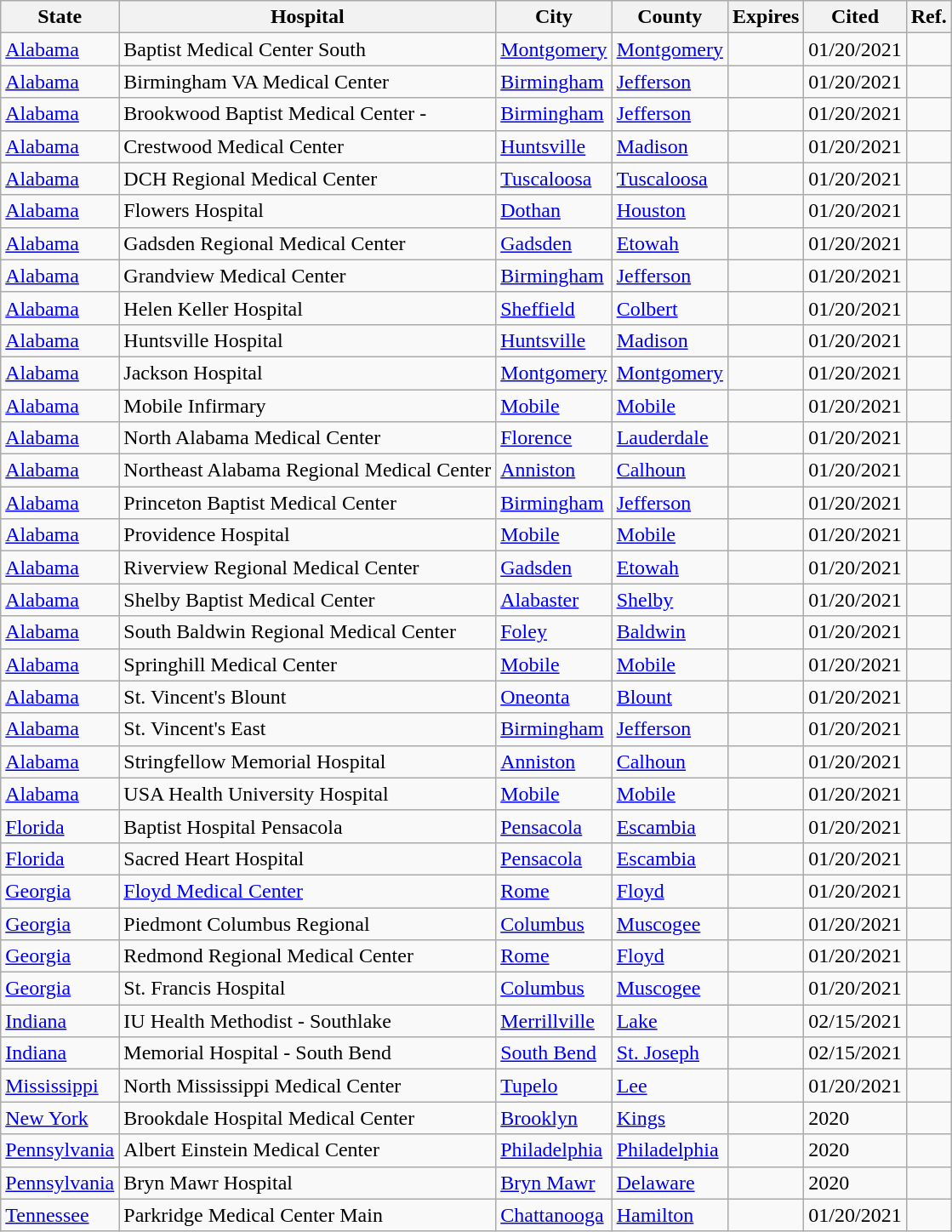<table class="wikitable sortable">
<tr>
<th>State</th>
<th>Hospital</th>
<th>City</th>
<th>County</th>
<th>Expires</th>
<th>Cited</th>
<th>Ref.</th>
</tr>
<tr>
<td><a href='#'>Alabama</a></td>
<td>Baptist Medical Center South</td>
<td><a href='#'>Montgomery</a></td>
<td><a href='#'>Montgomery</a></td>
<td></td>
<td>01/20/2021</td>
<td></td>
</tr>
<tr>
<td><a href='#'>Alabama</a></td>
<td>Birmingham VA Medical Center</td>
<td><a href='#'>Birmingham</a></td>
<td><a href='#'>Jefferson</a></td>
<td></td>
<td>01/20/2021</td>
<td></td>
</tr>
<tr>
<td><a href='#'>Alabama</a></td>
<td>Brookwood Baptist Medical Center -</td>
<td><a href='#'>Birmingham</a></td>
<td><a href='#'>Jefferson</a></td>
<td></td>
<td>01/20/2021</td>
<td></td>
</tr>
<tr>
<td><a href='#'>Alabama</a></td>
<td>Crestwood Medical Center</td>
<td><a href='#'>Huntsville</a></td>
<td><a href='#'>Madison</a></td>
<td></td>
<td>01/20/2021</td>
<td></td>
</tr>
<tr>
<td><a href='#'>Alabama</a></td>
<td>DCH Regional Medical Center</td>
<td><a href='#'>Tuscaloosa</a></td>
<td><a href='#'>Tuscaloosa</a></td>
<td></td>
<td>01/20/2021</td>
<td></td>
</tr>
<tr>
<td><a href='#'>Alabama</a></td>
<td>Flowers Hospital</td>
<td><a href='#'>Dothan</a></td>
<td><a href='#'>Houston</a></td>
<td></td>
<td>01/20/2021</td>
<td></td>
</tr>
<tr>
<td><a href='#'>Alabama</a></td>
<td>Gadsden Regional Medical Center</td>
<td><a href='#'>Gadsden</a></td>
<td><a href='#'>Etowah</a></td>
<td></td>
<td>01/20/2021</td>
<td></td>
</tr>
<tr>
<td><a href='#'>Alabama</a></td>
<td>Grandview Medical Center</td>
<td><a href='#'>Birmingham</a></td>
<td><a href='#'>Jefferson</a></td>
<td></td>
<td>01/20/2021</td>
<td></td>
</tr>
<tr>
<td><a href='#'>Alabama</a></td>
<td>Helen Keller Hospital</td>
<td><a href='#'>Sheffield</a></td>
<td><a href='#'>Colbert</a></td>
<td></td>
<td>01/20/2021</td>
<td></td>
</tr>
<tr>
<td><a href='#'>Alabama</a></td>
<td>Huntsville Hospital</td>
<td><a href='#'>Huntsville</a></td>
<td><a href='#'>Madison</a></td>
<td></td>
<td>01/20/2021</td>
<td></td>
</tr>
<tr>
<td><a href='#'>Alabama</a></td>
<td>Jackson Hospital</td>
<td><a href='#'>Montgomery</a></td>
<td><a href='#'>Montgomery</a></td>
<td></td>
<td>01/20/2021</td>
<td></td>
</tr>
<tr>
<td><a href='#'>Alabama</a></td>
<td>Mobile Infirmary</td>
<td><a href='#'>Mobile</a></td>
<td><a href='#'>Mobile</a></td>
<td></td>
<td>01/20/2021</td>
<td></td>
</tr>
<tr>
<td><a href='#'>Alabama</a></td>
<td>North Alabama Medical Center</td>
<td><a href='#'>Florence</a></td>
<td><a href='#'>Lauderdale</a></td>
<td></td>
<td>01/20/2021</td>
<td></td>
</tr>
<tr>
<td><a href='#'>Alabama</a></td>
<td>Northeast Alabama Regional Medical Center</td>
<td><a href='#'>Anniston</a></td>
<td><a href='#'>Calhoun</a></td>
<td></td>
<td>01/20/2021</td>
<td></td>
</tr>
<tr>
<td><a href='#'>Alabama</a></td>
<td>Princeton Baptist Medical Center</td>
<td><a href='#'>Birmingham</a></td>
<td><a href='#'>Jefferson</a></td>
<td></td>
<td>01/20/2021</td>
<td></td>
</tr>
<tr>
<td><a href='#'>Alabama</a></td>
<td>Providence Hospital</td>
<td><a href='#'>Mobile</a></td>
<td><a href='#'>Mobile</a></td>
<td></td>
<td>01/20/2021</td>
<td></td>
</tr>
<tr>
<td><a href='#'>Alabama</a></td>
<td>Riverview Regional Medical Center</td>
<td><a href='#'>Gadsden</a></td>
<td><a href='#'>Etowah</a></td>
<td></td>
<td>01/20/2021</td>
<td></td>
</tr>
<tr>
<td><a href='#'>Alabama</a></td>
<td>Shelby Baptist Medical Center</td>
<td><a href='#'>Alabaster</a></td>
<td><a href='#'>Shelby</a></td>
<td></td>
<td>01/20/2021</td>
<td></td>
</tr>
<tr>
<td><a href='#'>Alabama</a></td>
<td>South Baldwin Regional Medical Center</td>
<td><a href='#'>Foley</a></td>
<td><a href='#'>Baldwin</a></td>
<td></td>
<td>01/20/2021</td>
<td></td>
</tr>
<tr>
<td><a href='#'>Alabama</a></td>
<td>Springhill Medical Center</td>
<td><a href='#'>Mobile</a></td>
<td><a href='#'>Mobile</a></td>
<td></td>
<td>01/20/2021</td>
<td></td>
</tr>
<tr>
<td><a href='#'>Alabama</a></td>
<td>St. Vincent's Blount</td>
<td><a href='#'>Oneonta</a></td>
<td><a href='#'>Blount</a></td>
<td></td>
<td>01/20/2021</td>
<td></td>
</tr>
<tr>
<td><a href='#'>Alabama</a></td>
<td>St. Vincent's East</td>
<td><a href='#'>Birmingham</a></td>
<td><a href='#'>Jefferson</a></td>
<td></td>
<td>01/20/2021</td>
<td></td>
</tr>
<tr>
<td><a href='#'>Alabama</a></td>
<td>Stringfellow Memorial Hospital</td>
<td><a href='#'>Anniston</a></td>
<td><a href='#'>Calhoun</a></td>
<td></td>
<td>01/20/2021</td>
<td></td>
</tr>
<tr>
<td><a href='#'>Alabama</a></td>
<td>USA Health University Hospital</td>
<td><a href='#'>Mobile</a></td>
<td><a href='#'>Mobile</a></td>
<td></td>
<td>01/20/2021</td>
<td></td>
</tr>
<tr>
<td><a href='#'>Florida</a></td>
<td>Baptist Hospital Pensacola</td>
<td><a href='#'>Pensacola</a></td>
<td><a href='#'>Escambia</a></td>
<td></td>
<td>01/20/2021</td>
<td></td>
</tr>
<tr>
<td><a href='#'>Florida</a></td>
<td>Sacred Heart Hospital</td>
<td><a href='#'>Pensacola</a></td>
<td><a href='#'>Escambia</a></td>
<td></td>
<td>01/20/2021</td>
<td></td>
</tr>
<tr>
<td><a href='#'>Georgia</a></td>
<td><a href='#'>Floyd Medical Center</a></td>
<td><a href='#'>Rome</a></td>
<td><a href='#'>Floyd</a></td>
<td></td>
<td>01/20/2021</td>
<td></td>
</tr>
<tr>
<td><a href='#'>Georgia</a></td>
<td>Piedmont Columbus Regional</td>
<td><a href='#'>Columbus</a></td>
<td><a href='#'>Muscogee</a></td>
<td></td>
<td>01/20/2021</td>
<td></td>
</tr>
<tr>
<td><a href='#'>Georgia</a></td>
<td>Redmond Regional Medical Center</td>
<td><a href='#'>Rome</a></td>
<td><a href='#'>Floyd</a></td>
<td></td>
<td>01/20/2021</td>
<td></td>
</tr>
<tr>
<td><a href='#'>Georgia</a></td>
<td>St. Francis Hospital</td>
<td><a href='#'>Columbus</a></td>
<td><a href='#'>Muscogee</a></td>
<td></td>
<td>01/20/2021</td>
<td></td>
</tr>
<tr>
<td><a href='#'>Indiana</a></td>
<td>IU Health Methodist - Southlake</td>
<td><a href='#'>Merrillville</a></td>
<td><a href='#'>Lake</a></td>
<td></td>
<td>02/15/2021</td>
<td></td>
</tr>
<tr>
<td><a href='#'>Indiana</a></td>
<td>Memorial Hospital - South Bend</td>
<td><a href='#'>South Bend</a></td>
<td><a href='#'>St. Joseph</a></td>
<td></td>
<td>02/15/2021</td>
<td></td>
</tr>
<tr>
<td><a href='#'>Mississippi</a></td>
<td>North Mississippi Medical Center</td>
<td><a href='#'>Tupelo</a></td>
<td><a href='#'>Lee</a></td>
<td></td>
<td>01/20/2021</td>
<td></td>
</tr>
<tr>
<td><a href='#'>New York</a></td>
<td>Brookdale Hospital Medical Center</td>
<td><a href='#'>Brooklyn</a></td>
<td><a href='#'>Kings</a></td>
<td></td>
<td>2020</td>
<td></td>
</tr>
<tr>
<td><a href='#'>Pennsylvania</a></td>
<td>Albert Einstein Medical Center</td>
<td><a href='#'>Philadelphia</a></td>
<td><a href='#'>Philadelphia</a></td>
<td></td>
<td>2020</td>
<td></td>
</tr>
<tr>
<td><a href='#'>Pennsylvania</a></td>
<td>Bryn Mawr Hospital</td>
<td><a href='#'>Bryn Mawr</a></td>
<td><a href='#'>Delaware</a></td>
<td></td>
<td>2020</td>
<td></td>
</tr>
<tr>
<td><a href='#'>Tennessee</a></td>
<td>Parkridge Medical Center Main</td>
<td><a href='#'>Chattanooga</a></td>
<td><a href='#'>Hamilton</a></td>
<td></td>
<td>01/20/2021</td>
<td></td>
</tr>
</table>
